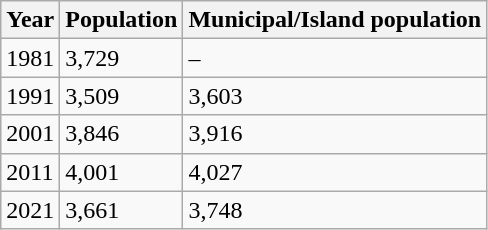<table class=wikitable>
<tr>
<th>Year</th>
<th>Population</th>
<th>Municipal/Island population</th>
</tr>
<tr>
<td>1981</td>
<td>3,729</td>
<td>–</td>
</tr>
<tr>
<td>1991</td>
<td>3,509</td>
<td>3,603</td>
</tr>
<tr>
<td>2001</td>
<td>3,846</td>
<td>3,916</td>
</tr>
<tr>
<td>2011</td>
<td>4,001</td>
<td>4,027</td>
</tr>
<tr>
<td>2021</td>
<td>3,661</td>
<td>3,748</td>
</tr>
</table>
